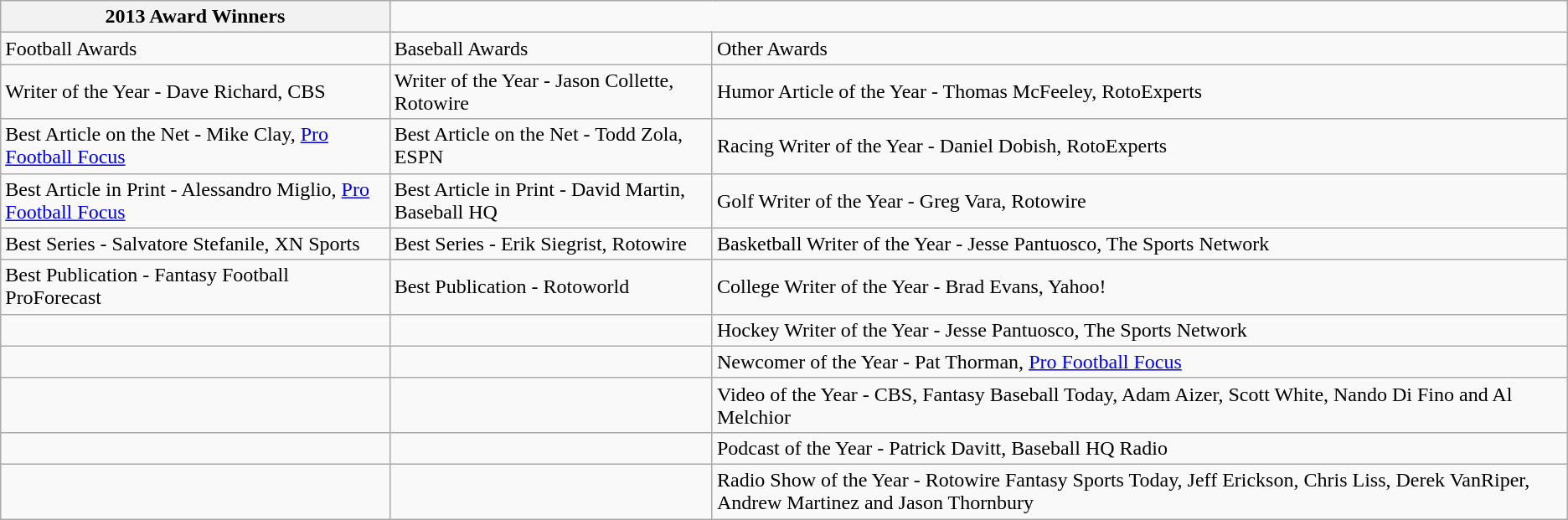<table class="wikitable collapsible collapsed" border="1">
<tr>
<th>2013 Award Winners</th>
</tr>
<tr>
<td>Football Awards</td>
<td>Baseball Awards</td>
<td>Other Awards</td>
</tr>
<tr>
<td>Writer of the Year - Dave Richard, CBS</td>
<td>Writer of the Year - Jason Collette, Rotowire</td>
<td>Humor Article of the Year - Thomas McFeeley, RotoExperts</td>
</tr>
<tr>
<td>Best Article on the Net - Mike Clay, <a href='#'>Pro Football Focus</a></td>
<td>Best Article on the Net - Todd Zola, ESPN</td>
<td>Racing Writer of the Year - Daniel Dobish, RotoExperts</td>
</tr>
<tr>
<td>Best Article in Print - Alessandro Miglio, <a href='#'>Pro Football Focus</a></td>
<td>Best Article in Print - David Martin, Baseball HQ</td>
<td>Golf Writer of the Year - Greg Vara, Rotowire</td>
</tr>
<tr>
<td>Best Series - Salvatore Stefanile, XN Sports</td>
<td>Best Series - Erik Siegrist, Rotowire</td>
<td>Basketball Writer of the Year - Jesse Pantuosco, The Sports Network</td>
</tr>
<tr>
<td>Best Publication - Fantasy Football ProForecast</td>
<td>Best Publication - Rotoworld</td>
<td>College Writer of the Year - Brad Evans, Yahoo!</td>
</tr>
<tr>
<td></td>
<td></td>
<td>Hockey Writer of the Year - Jesse Pantuosco, The Sports Network</td>
</tr>
<tr>
<td></td>
<td></td>
<td>Newcomer of the Year - Pat Thorman, <a href='#'>Pro Football Focus</a></td>
</tr>
<tr>
<td></td>
<td></td>
<td>Video of the Year - CBS, Fantasy Baseball Today, Adam Aizer, Scott White, Nando Di Fino and Al Melchior</td>
</tr>
<tr>
<td></td>
<td></td>
<td>Podcast of the Year - Patrick Davitt, Baseball HQ Radio</td>
</tr>
<tr>
<td></td>
<td></td>
<td>Radio Show of the Year - Rotowire Fantasy Sports Today, Jeff Erickson, Chris Liss, Derek VanRiper, Andrew Martinez and Jason Thornbury</td>
</tr>
</table>
